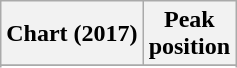<table class="wikitable sortable plainrowheaders" style="text-align:center">
<tr>
<th scope="col">Chart (2017)</th>
<th scope="col">Peak<br> position</th>
</tr>
<tr>
</tr>
<tr>
</tr>
<tr>
</tr>
<tr>
</tr>
<tr>
</tr>
<tr>
</tr>
<tr>
</tr>
<tr>
</tr>
<tr>
</tr>
<tr>
</tr>
</table>
